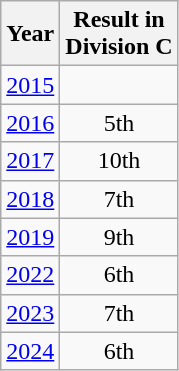<table class="wikitable" style="text-align:center">
<tr>
<th>Year</th>
<th>Result in<br>Division C</th>
</tr>
<tr>
<td><a href='#'>2015</a></td>
<td></td>
</tr>
<tr>
<td><a href='#'>2016</a></td>
<td>5th</td>
</tr>
<tr>
<td><a href='#'>2017</a></td>
<td>10th</td>
</tr>
<tr>
<td><a href='#'>2018</a></td>
<td>7th</td>
</tr>
<tr>
<td><a href='#'>2019</a></td>
<td>9th</td>
</tr>
<tr>
<td><a href='#'>2022</a></td>
<td>6th</td>
</tr>
<tr>
<td><a href='#'>2023</a></td>
<td>7th</td>
</tr>
<tr>
<td><a href='#'>2024</a></td>
<td>6th</td>
</tr>
</table>
